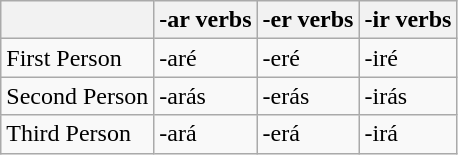<table class="wikitable">
<tr>
<th></th>
<th>-ar verbs</th>
<th>-er verbs</th>
<th>-ir verbs</th>
</tr>
<tr>
<td>First Person</td>
<td>-aré</td>
<td>-eré</td>
<td>-iré</td>
</tr>
<tr>
<td>Second Person</td>
<td>-arás</td>
<td>-erás</td>
<td>-irás</td>
</tr>
<tr>
<td>Third Person</td>
<td>-ará</td>
<td>-erá</td>
<td>-irá</td>
</tr>
</table>
